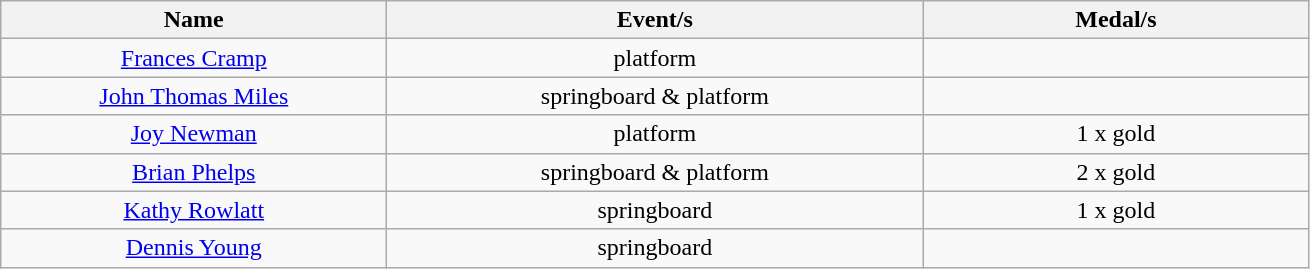<table class="wikitable" style="text-align: center">
<tr>
<th width=250>Name</th>
<th width=350>Event/s</th>
<th width=250>Medal/s</th>
</tr>
<tr>
<td><a href='#'>Frances Cramp</a></td>
<td>platform</td>
<td></td>
</tr>
<tr>
<td><a href='#'>John Thomas Miles</a></td>
<td>springboard & platform</td>
<td></td>
</tr>
<tr>
<td><a href='#'>Joy Newman</a></td>
<td>platform</td>
<td>1 x gold</td>
</tr>
<tr>
<td><a href='#'>Brian Phelps</a></td>
<td>springboard & platform</td>
<td>2 x gold</td>
</tr>
<tr>
<td><a href='#'>Kathy Rowlatt</a></td>
<td>springboard</td>
<td>1 x gold</td>
</tr>
<tr>
<td><a href='#'>Dennis Young</a></td>
<td>springboard</td>
<td></td>
</tr>
</table>
